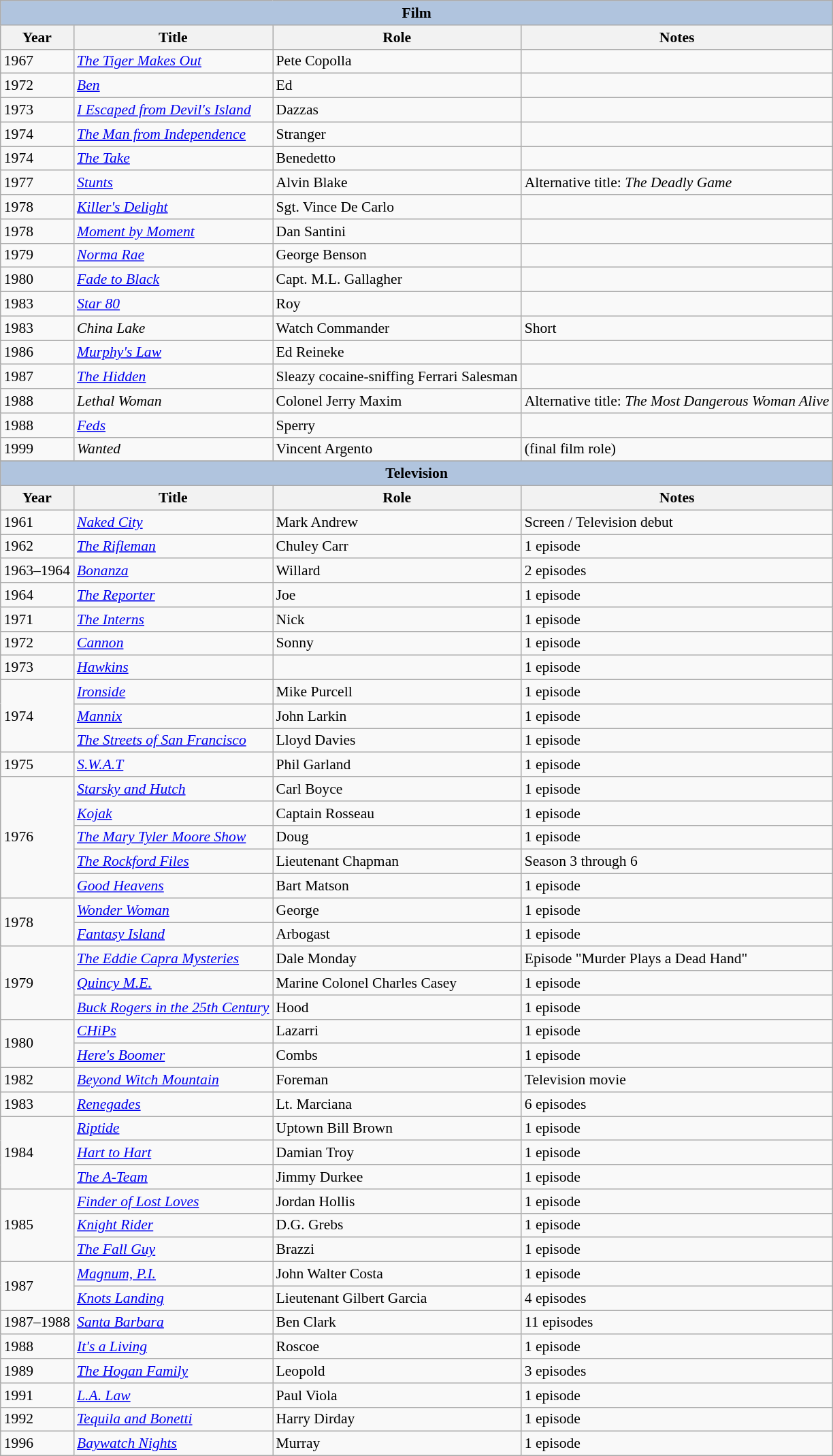<table class="wikitable" style="font-size: 90%;">
<tr>
<th colspan="4" style="background: LightSteelBlue;">Film</th>
</tr>
<tr>
<th>Year</th>
<th>Title</th>
<th>Role</th>
<th>Notes</th>
</tr>
<tr>
<td>1967</td>
<td><em><a href='#'>The Tiger Makes Out</a></em></td>
<td>Pete Copolla</td>
<td></td>
</tr>
<tr>
<td>1972</td>
<td><em><a href='#'>Ben</a></em></td>
<td>Ed</td>
<td></td>
</tr>
<tr>
<td>1973</td>
<td><em><a href='#'>I Escaped from Devil's Island</a></em></td>
<td>Dazzas</td>
<td></td>
</tr>
<tr>
<td>1974</td>
<td><em><a href='#'>The Man from Independence</a></em></td>
<td>Stranger</td>
<td></td>
</tr>
<tr>
<td>1974</td>
<td><em><a href='#'>The Take</a></em></td>
<td>Benedetto</td>
<td></td>
</tr>
<tr>
<td>1977</td>
<td><em><a href='#'>Stunts</a></em></td>
<td>Alvin Blake</td>
<td>Alternative title: <em>The Deadly Game</em></td>
</tr>
<tr>
<td>1978</td>
<td><em><a href='#'>Killer's Delight</a></em></td>
<td>Sgt. Vince De Carlo</td>
<td></td>
</tr>
<tr>
<td>1978</td>
<td><em><a href='#'>Moment by Moment</a></em></td>
<td>Dan Santini</td>
<td></td>
</tr>
<tr>
<td>1979</td>
<td><em><a href='#'>Norma Rae</a></em></td>
<td>George Benson</td>
<td></td>
</tr>
<tr>
<td>1980</td>
<td><em><a href='#'>Fade to Black</a></em></td>
<td>Capt. M.L. Gallagher</td>
<td></td>
</tr>
<tr>
<td>1983</td>
<td><em><a href='#'>Star 80</a></em></td>
<td>Roy</td>
<td></td>
</tr>
<tr>
<td>1983</td>
<td><em>China Lake</em></td>
<td>Watch Commander</td>
<td>Short</td>
</tr>
<tr>
<td>1986</td>
<td><em><a href='#'>Murphy's Law</a></em></td>
<td>Ed Reineke</td>
<td></td>
</tr>
<tr>
<td>1987</td>
<td><em><a href='#'>The Hidden</a></em></td>
<td>Sleazy cocaine-sniffing Ferrari Salesman</td>
<td></td>
</tr>
<tr>
<td>1988</td>
<td><em>Lethal Woman</em></td>
<td>Colonel Jerry Maxim</td>
<td>Alternative title: <em>The Most Dangerous Woman Alive</em></td>
</tr>
<tr>
<td>1988</td>
<td><em><a href='#'>Feds</a></em></td>
<td>Sperry</td>
<td></td>
</tr>
<tr>
<td>1999</td>
<td><em>Wanted</em></td>
<td>Vincent Argento</td>
<td>(final film role)</td>
</tr>
<tr>
</tr>
<tr>
<th colspan="4" style="background: LightSteelBlue;">Television</th>
</tr>
<tr>
<th>Year</th>
<th>Title</th>
<th>Role</th>
<th>Notes</th>
</tr>
<tr>
<td>1961</td>
<td><em><a href='#'>Naked City</a></em></td>
<td>Mark Andrew</td>
<td>Screen / Television debut</td>
</tr>
<tr>
<td>1962</td>
<td><em><a href='#'>The Rifleman</a></em></td>
<td>Chuley Carr</td>
<td>1 episode</td>
</tr>
<tr>
<td>1963–1964</td>
<td><em><a href='#'>Bonanza</a></em></td>
<td>Willard</td>
<td>2 episodes</td>
</tr>
<tr>
<td>1964</td>
<td><em><a href='#'>The Reporter</a></em></td>
<td>Joe</td>
<td>1 episode</td>
</tr>
<tr>
<td>1971</td>
<td><em><a href='#'>The Interns</a></em></td>
<td>Nick</td>
<td>1 episode</td>
</tr>
<tr>
<td>1972</td>
<td><em><a href='#'>Cannon</a></em></td>
<td>Sonny</td>
<td>1 episode</td>
</tr>
<tr>
<td>1973</td>
<td><em><a href='#'>Hawkins</a></em></td>
<td></td>
<td>1 episode</td>
</tr>
<tr>
<td rowspan=3>1974</td>
<td><em><a href='#'>Ironside</a></em></td>
<td>Mike Purcell</td>
<td>1 episode</td>
</tr>
<tr>
<td><em><a href='#'>Mannix</a></em></td>
<td>John Larkin</td>
<td>1 episode</td>
</tr>
<tr>
<td><em><a href='#'>The Streets of San Francisco</a></em></td>
<td>Lloyd Davies</td>
<td>1 episode</td>
</tr>
<tr>
<td>1975</td>
<td><em><a href='#'>S.W.A.T</a></em></td>
<td>Phil Garland</td>
<td>1 episode</td>
</tr>
<tr>
<td rowspan=5>1976</td>
<td><em><a href='#'>Starsky and Hutch</a></em></td>
<td>Carl Boyce</td>
<td>1 episode</td>
</tr>
<tr>
<td><em><a href='#'>Kojak</a></em></td>
<td>Captain Rosseau</td>
<td>1 episode</td>
</tr>
<tr>
<td><em><a href='#'>The Mary Tyler Moore Show</a></em></td>
<td>Doug</td>
<td>1 episode</td>
</tr>
<tr>
<td><em><a href='#'>The Rockford Files</a></em></td>
<td>Lieutenant Chapman</td>
<td>Season 3 through 6</td>
</tr>
<tr>
<td><em><a href='#'>Good Heavens</a></em></td>
<td>Bart Matson</td>
<td>1 episode</td>
</tr>
<tr>
<td rowspan=2>1978</td>
<td><em><a href='#'>Wonder Woman</a></em></td>
<td>George</td>
<td>1 episode</td>
</tr>
<tr>
<td><em><a href='#'>Fantasy Island</a></em></td>
<td>Arbogast</td>
<td>1 episode</td>
</tr>
<tr>
<td rowspan=3>1979</td>
<td><em><a href='#'>The Eddie Capra Mysteries</a></em></td>
<td>Dale Monday</td>
<td>Episode "Murder Plays a Dead Hand"</td>
</tr>
<tr>
<td><em><a href='#'>Quincy M.E.</a></em></td>
<td>Marine Colonel Charles Casey</td>
<td>1 episode</td>
</tr>
<tr>
<td><em><a href='#'>Buck Rogers in the 25th Century</a></em></td>
<td>Hood</td>
<td>1 episode</td>
</tr>
<tr>
<td rowspan=2>1980</td>
<td><em><a href='#'>CHiPs</a></em></td>
<td>Lazarri</td>
<td>1 episode</td>
</tr>
<tr>
<td><em><a href='#'>Here's Boomer</a></em></td>
<td>Combs</td>
<td>1 episode</td>
</tr>
<tr>
<td>1982</td>
<td><em><a href='#'>Beyond Witch Mountain</a></em></td>
<td>Foreman</td>
<td>Television movie</td>
</tr>
<tr>
<td rowspan=1>1983</td>
<td><em><a href='#'>Renegades</a></em></td>
<td>Lt. Marciana</td>
<td>6 episodes</td>
</tr>
<tr>
<td rowspan=3>1984</td>
<td><em><a href='#'>Riptide</a></em></td>
<td>Uptown Bill Brown</td>
<td>1 episode</td>
</tr>
<tr>
<td><em><a href='#'>Hart to Hart</a></em></td>
<td>Damian Troy</td>
<td>1 episode</td>
</tr>
<tr>
<td><em><a href='#'>The A-Team</a></em></td>
<td>Jimmy Durkee</td>
<td>1 episode</td>
</tr>
<tr>
<td rowspan=3>1985</td>
<td><em><a href='#'>Finder of Lost Loves</a></em></td>
<td>Jordan Hollis</td>
<td>1 episode</td>
</tr>
<tr>
<td><em><a href='#'>Knight Rider</a></em></td>
<td>D.G. Grebs</td>
<td>1 episode</td>
</tr>
<tr>
<td><em><a href='#'>The Fall Guy</a></em></td>
<td>Brazzi</td>
<td>1 episode</td>
</tr>
<tr>
<td rowspan=2>1987</td>
<td><em><a href='#'>Magnum, P.I.</a></em></td>
<td>John Walter Costa</td>
<td>1 episode</td>
</tr>
<tr>
<td><em><a href='#'>Knots Landing</a></em></td>
<td>Lieutenant Gilbert Garcia</td>
<td>4 episodes</td>
</tr>
<tr>
<td>1987–1988</td>
<td><em><a href='#'>Santa Barbara</a></em></td>
<td>Ben Clark</td>
<td>11 episodes</td>
</tr>
<tr>
<td>1988</td>
<td><em><a href='#'>It's a Living</a></em></td>
<td>Roscoe</td>
<td>1 episode</td>
</tr>
<tr>
<td>1989</td>
<td><em><a href='#'>The Hogan Family</a></em></td>
<td>Leopold</td>
<td>3 episodes</td>
</tr>
<tr>
<td>1991</td>
<td><em><a href='#'>L.A. Law</a></em></td>
<td>Paul Viola</td>
<td>1 episode</td>
</tr>
<tr>
<td>1992</td>
<td><em><a href='#'>Tequila and Bonetti</a></em></td>
<td>Harry Dirday</td>
<td>1 episode</td>
</tr>
<tr>
<td>1996</td>
<td><em><a href='#'>Baywatch Nights</a></em></td>
<td>Murray</td>
<td>1 episode</td>
</tr>
</table>
